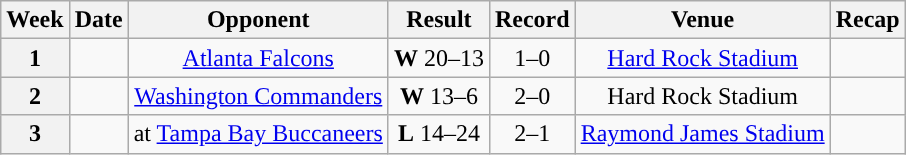<table class="wikitable" style="text-align:center">
<tr>
<th>Week</th>
<th>Date</th>
<th>Opponent</th>
<th>Result</th>
<th>Record</th>
<th>Venue</th>
<th>Recap</th>
</tr>
<tr>
<th>1</th>
<td></td>
<td><a href='#'>Atlanta Falcons</a></td>
<td><strong>W</strong> 20–13</td>
<td>1–0</td>
<td><a href='#'>Hard Rock Stadium</a></td>
<td></td>
</tr>
<tr>
<th>2</th>
<td></td>
<td><a href='#'>Washington Commanders</a></td>
<td><strong>W</strong> 13–6</td>
<td>2–0</td>
<td>Hard Rock Stadium</td>
<td></td>
</tr>
<tr>
<th>3</th>
<td></td>
<td>at <a href='#'>Tampa Bay Buccaneers</a></td>
<td><strong>L</strong> 14–24</td>
<td>2–1</td>
<td><a href='#'>Raymond James Stadium</a></td>
<td></td>
</tr>
</table>
